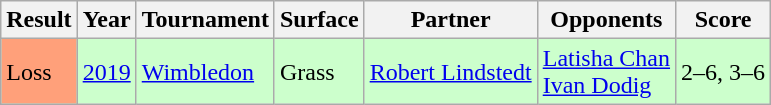<table class="wikitable">
<tr>
<th>Result</th>
<th>Year</th>
<th>Tournament</th>
<th>Surface</th>
<th>Partner</th>
<th>Opponents</th>
<th>Score</th>
</tr>
<tr style="background:#cfc;">
<td bgcolor=FFA07A>Loss</td>
<td><a href='#'>2019</a></td>
<td><a href='#'>Wimbledon</a></td>
<td>Grass</td>
<td> <a href='#'>Robert Lindstedt</a></td>
<td> <a href='#'>Latisha Chan</a><br> <a href='#'>Ivan Dodig</a></td>
<td>2–6, 3–6</td>
</tr>
</table>
